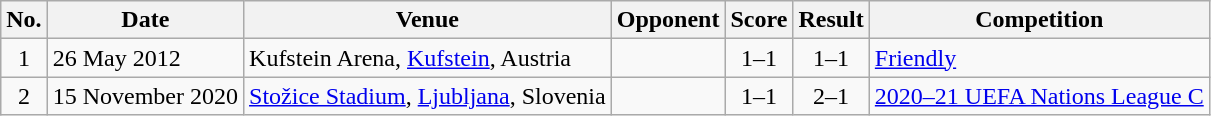<table class="wikitable sortable">
<tr>
<th scope="col">No.</th>
<th scope="col">Date</th>
<th scope="col">Venue</th>
<th scope="col">Opponent</th>
<th scope="col">Score</th>
<th scope="col">Result</th>
<th scope="col">Competition</th>
</tr>
<tr>
<td align="center">1</td>
<td>26 May 2012</td>
<td>Kufstein Arena, <a href='#'>Kufstein</a>, Austria</td>
<td></td>
<td align=center>1–1</td>
<td align=center>1–1</td>
<td><a href='#'>Friendly</a></td>
</tr>
<tr>
<td align="center">2</td>
<td>15 November 2020</td>
<td><a href='#'>Stožice Stadium</a>, <a href='#'>Ljubljana</a>, Slovenia</td>
<td></td>
<td align=center>1–1</td>
<td align=center>2–1</td>
<td><a href='#'>2020–21 UEFA Nations League C</a></td>
</tr>
</table>
